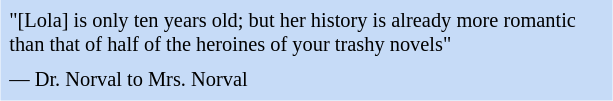<table class="toccolours" style="float: right; margin-left: 1em; margin-right: 2em; font-size: 85%; background:#c6dbf7; color:black; width:30em; max-width: 40%;" cellspacing="5">
<tr>
<td style="text-align: left;">"[Lola] is only ten years old; but her history is already more romantic than that of half of the heroines of your trashy novels"</td>
</tr>
<tr>
<td style="text-align: left;">— Dr. Norval to Mrs. Norval</td>
</tr>
</table>
